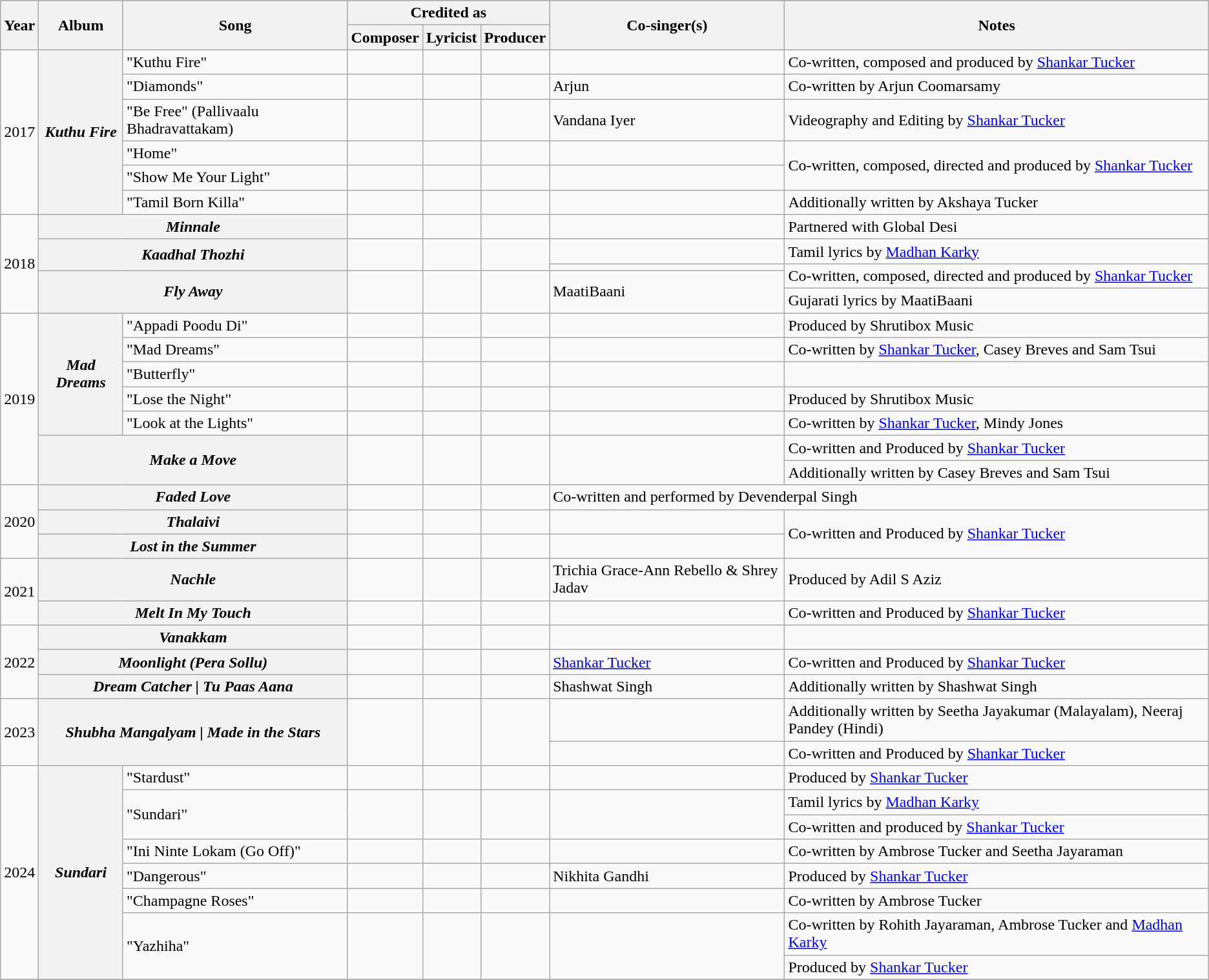<table class="wikitable sortable">
<tr style="text-align:center; background:LightSteelBlue; width:60%;">
<th rowspan="2">Year</th>
<th rowspan="2">Album</th>
<th rowspan="2">Song</th>
<th colspan="3">Credited as</th>
<th rowspan="2">Co-singer(s)</th>
<th rowspan="2">Notes</th>
</tr>
<tr>
<th>Composer</th>
<th>Lyricist</th>
<th>Producer</th>
</tr>
<tr>
<td rowspan="8">2017</td>
<th rowspan="8"><em>Kuthu Fire</em></th>
<td>"Kuthu Fire"</td>
<td style="text-align:center;"></td>
<td style="text-align:center;"></td>
<td style="text-align:center;"></td>
<td></td>
<td rowspan="2">Co-written, composed and produced by <a href='#'>Shankar Tucker</a></td>
</tr>
<tr>
<td rowspan="2">"Diamonds"</td>
<td rowspan="2" style="text-align:center;"></td>
<td rowspan="2" style="text-align:center;"></td>
<td rowspan="2" style="text-align:center;"></td>
<td rowspan="2">Arjun</td>
</tr>
<tr>
<td>Co-written by Arjun Coomarsamy</td>
</tr>
<tr>
<td>"Be Free" (Pallivaalu Bhadravattakam)</td>
<td style="text-align:center;"></td>
<td style="text-align:center;"></td>
<td style="text-align:center;"></td>
<td>Vandana Iyer</td>
<td>Videography and Editing by <a href='#'>Shankar Tucker</a></td>
</tr>
<tr>
<td>"Home"</td>
<td style="text-align:center;"></td>
<td style="text-align:center;"></td>
<td style="text-align:center;"></td>
<td></td>
<td rowspan="3">Co-written, composed, directed and produced by <a href='#'>Shankar Tucker</a></td>
</tr>
<tr>
<td>"Show Me Your Light"</td>
<td style="text-align:center;"></td>
<td style="text-align:center;"></td>
<td style="text-align:center;"></td>
<td></td>
</tr>
<tr>
<td rowspan="2">"Tamil Born Killa"</td>
<td rowspan="2" style="text-align:center;"></td>
<td rowspan="2" style="text-align:center;"></td>
<td rowspan="2" style="text-align:center;"></td>
<td rowspan="2"></td>
</tr>
<tr>
<td>Additionally written by Akshaya Tucker</td>
</tr>
<tr>
<td rowspan="5">2018</td>
<th colspan="2"><em>Minnale</em></th>
<td style="text-align:center;"></td>
<td style="text-align:center;"></td>
<td style="text-align:center;"></td>
<td></td>
<td>Partnered with Global Desi</td>
</tr>
<tr>
<th rowspan="2" colspan="2"><em>Kaadhal Thozhi</em></th>
<td rowspan="2" style="text-align:center;"></td>
<td rowspan="2" style="text-align:center;"></td>
<td rowspan="2" style="text-align:center;"></td>
<td></td>
<td>Tamil lyrics by <a href='#'>Madhan Karky</a></td>
</tr>
<tr>
<td></td>
<td rowspan="2">Co-written, composed, directed and produced by <a href='#'>Shankar Tucker</a></td>
</tr>
<tr>
<th rowspan="2" colspan="2"><em>Fly Away</em></th>
<td rowspan="2" style="text-align:center;"></td>
<td rowspan="2" style="text-align:center;"></td>
<td rowspan="2" style="text-align:center;"></td>
<td rowspan="2">MaatiBaani</td>
</tr>
<tr>
<td>Gujarati lyrics by MaatiBaani</td>
</tr>
<tr>
<td rowspan="7">2019</td>
<th rowspan="5"><em>Mad Dreams</em></th>
<td>"Appadi Poodu Di"</td>
<td style="text-align:center;"></td>
<td style="text-align:center;"></td>
<td style="text-align:center;"></td>
<td></td>
<td>Produced by Shrutibox Music</td>
</tr>
<tr>
<td>"Mad Dreams"</td>
<td style="text-align:center;"></td>
<td style="text-align:center;"></td>
<td style="text-align:center;"></td>
<td></td>
<td>Co-written by <a href='#'>Shankar Tucker</a>, Casey Breves and Sam Tsui</td>
</tr>
<tr>
<td>"Butterfly"</td>
<td style="text-align:center;"></td>
<td style="text-align:center;"></td>
<td style="text-align:center;"></td>
<td></td>
</tr>
<tr>
<td>"Lose the Night"</td>
<td style="text-align:center;"></td>
<td style="text-align:center;"></td>
<td style="text-align:center;"></td>
<td></td>
<td>Produced by Shrutibox Music</td>
</tr>
<tr>
<td>"Look at the Lights"</td>
<td style="text-align:center;"></td>
<td style="text-align:center;"></td>
<td style="text-align:center;"></td>
<td></td>
<td>Co-written by <a href='#'>Shankar Tucker</a>, Mindy Jones</td>
</tr>
<tr>
<th rowspan="2" colspan="2"><em>Make a Move</em></th>
<td rowspan="2" style="text-align:center;"></td>
<td rowspan="2"style="text-align:center;"></td>
<td rowspan="2" style="text-align:center;"></td>
<td rowspan="2"></td>
<td>Co-written and Produced by <a href='#'>Shankar Tucker</a></td>
</tr>
<tr>
<td>Additionally written by Casey Breves and Sam Tsui</td>
</tr>
<tr>
<td rowspan="3">2020</td>
<th colspan="2"><em>Faded Love</em></th>
<td style="text-align:center;"></td>
<td style="text-align:center;"></td>
<td style="text-align:center;"></td>
<td colspan="2">Co-written and performed by Devenderpal Singh</td>
</tr>
<tr>
<th colspan="2"><em>Thalaivi</em></th>
<td style="text-align:center;"></td>
<td style="text-align:center;"></td>
<td style="text-align:center;"></td>
<td></td>
<td rowspan="2">Co-written and Produced by <a href='#'>Shankar Tucker</a></td>
</tr>
<tr>
<th colspan="2"><em>Lost in the Summer</em></th>
<td style="text-align:center;"></td>
<td style="text-align:center;"></td>
<td style="text-align:center;"></td>
<td></td>
</tr>
<tr>
<td rowspan="2">2021</td>
<th colspan="2"><em>Nachle</em></th>
<td style="text-align:center;"></td>
<td style="text-align:center;"></td>
<td style="text-align:center;"></td>
<td>Trichia Grace-Ann Rebello & Shrey Jadav</td>
<td>Produced by Adil S Aziz</td>
</tr>
<tr>
<th colspan="2"><em>Melt In My Touch</em></th>
<td style="text-align:center;"></td>
<td style="text-align:center;"></td>
<td style="text-align:center;"></td>
<td></td>
<td>Co-written and Produced by <a href='#'>Shankar Tucker</a></td>
</tr>
<tr>
<td rowspan="4">2022</td>
<th colspan="2"><em>Vanakkam</em></th>
<td style="text-align:center;"></td>
<td style="text-align:center;"></td>
<td style="text-align:center;"></td>
<td></td>
<td></td>
</tr>
<tr>
<th colspan="2"><em>Moonlight (Pera Sollu)</em></th>
<td style="text-align:center;"></td>
<td style="text-align:center;"></td>
<td style="text-align:center;"></td>
<td><a href='#'>Shankar Tucker</a></td>
<td rowspan="2">Co-written and Produced by <a href='#'>Shankar Tucker</a></td>
</tr>
<tr>
<th rowspan="2" colspan="2"><em>Dream Catcher | Tu Paas Aana</em></th>
<td rowspan="2" style="text-align:center;"></td>
<td rowspan="2" style="text-align:center;"></td>
<td rowspan="2" style="text-align:center;"></td>
<td rowspan="2">Shashwat Singh</td>
</tr>
<tr>
<td>Additionally written by Shashwat Singh</td>
</tr>
<tr>
<td rowspan="2">2023</td>
<th rowspan="2" colspan="2"><em>Shubha Mangalyam | Made in the Stars</em></th>
<td rowspan="2" style="text-align:center;"></td>
<td rowspan="2" style="text-align:center;"></td>
<td rowspan="2" style="text-align:center;"></td>
<td></td>
<td>Additionally written by Seetha Jayakumar (Malayalam), Neeraj Pandey (Hindi)</td>
</tr>
<tr>
<td></td>
<td>Co-written and Produced by <a href='#'>Shankar Tucker</a></td>
</tr>
<tr>
<td rowspan="11">2024</td>
<th rowspan="11"><em>Sundari</em></th>
<td rowspan="2">"Stardust"</td>
<td rowspan="2" style="text-align:center;"></td>
<td rowspan="2" style="text-align:center;"></td>
<td rowspan="2" style="text-align:center;"></td>
<td rowspan="2"></td>
<td>Produced by <a href='#'>Shankar Tucker</a></td>
</tr>
<tr>
<td rowspan="2">Tamil lyrics by <a href='#'>Madhan Karky</a></td>
</tr>
<tr>
<td rowspan="2">"Sundari"</td>
<td rowspan="2" style="text-align:center;"></td>
<td rowspan="2" style="text-align:center;"></td>
<td rowspan="2" style="text-align:center;"></td>
<td rowspan="2"></td>
</tr>
<tr>
<td>Co-written and produced by <a href='#'>Shankar Tucker</a></td>
</tr>
<tr>
<td rowspan="2">"Ini Ninte Lokam (Go Off)"</td>
<td rowspan="2" style="text-align:center;"></td>
<td rowspan="2" style="text-align:center;"></td>
<td rowspan="2" style="text-align:center;"></td>
<td rowspan="2"></td>
<td>Co-written by Ambrose Tucker and Seetha Jayaraman</td>
</tr>
<tr>
<td rowspan="3">Produced by <a href='#'>Shankar Tucker</a></td>
</tr>
<tr>
<td>"Dangerous"</td>
<td style="text-align:center;"></td>
<td style="text-align:center;"></td>
<td style="text-align:center;"></td>
<td>Nikhita Gandhi</td>
</tr>
<tr>
<td rowspan="2">"Champagne Roses"</td>
<td rowspan="2" style="text-align:center;"></td>
<td rowspan="2" style="text-align:center;"></td>
<td rowspan="2" style="text-align:center;"></td>
<td rowspan="2"></td>
</tr>
<tr>
<td>Co-written by Ambrose Tucker</td>
</tr>
<tr>
<td rowspan="2">"Yazhiha"</td>
<td rowspan="2" style="text-align:center;"></td>
<td rowspan="2" style="text-align:center;"></td>
<td rowspan="2" style="text-align:center;"></td>
<td rowspan="2"></td>
<td>Co-written by Rohith Jayaraman, Ambrose Tucker and <a href='#'>Madhan Karky</a></td>
</tr>
<tr>
<td>Produced by <a href='#'>Shankar Tucker</a></td>
</tr>
<tr>
</tr>
</table>
